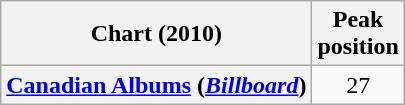<table class="wikitable plainrowheaders" style="text-align:center">
<tr>
<th scope="col">Chart (2010)</th>
<th scope="col">Peak<br>position</th>
</tr>
<tr>
<th scope="row"><a href='#'>Canadian Albums</a> (<a href='#'><em>Billboard</em></a>)</th>
<td>27</td>
</tr>
</table>
